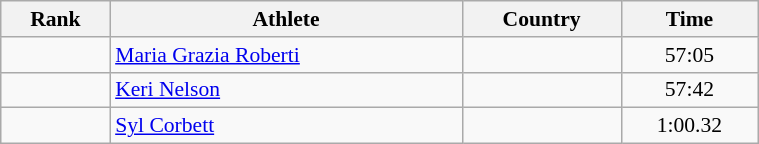<table class="wikitable" width=40% style="font-size:90%; text-align:center;">
<tr>
<th>Rank</th>
<th>Athlete</th>
<th>Country</th>
<th>Time</th>
</tr>
<tr>
<td></td>
<td align=left><a href='#'>Maria Grazia Roberti</a></td>
<td align=left></td>
<td>57:05</td>
</tr>
<tr>
<td></td>
<td align=left><a href='#'>Keri Nelson</a></td>
<td align=left></td>
<td>57:42</td>
</tr>
<tr>
<td></td>
<td align=left><a href='#'>Syl Corbett</a></td>
<td align=left></td>
<td>1:00.32</td>
</tr>
</table>
